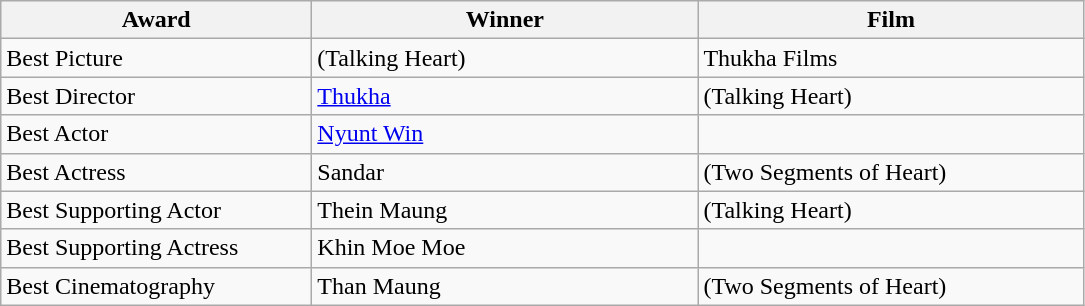<table class="wikitable">
<tr>
<th width="200"><strong>Award</strong></th>
<th width="250"><strong>Winner</strong></th>
<th width="250"><strong>Film</strong></th>
</tr>
<tr>
<td>Best Picture</td>
<td> (Talking Heart)</td>
<td>Thukha Films</td>
</tr>
<tr>
<td>Best Director</td>
<td><a href='#'>Thukha</a></td>
<td> (Talking Heart)</td>
</tr>
<tr>
<td>Best Actor</td>
<td><a href='#'>Nyunt Win</a></td>
<td></td>
</tr>
<tr>
<td>Best Actress</td>
<td>Sandar</td>
<td> (Two Segments of Heart)</td>
</tr>
<tr>
<td>Best Supporting Actor</td>
<td>Thein Maung</td>
<td> (Talking Heart)</td>
</tr>
<tr>
<td>Best Supporting Actress</td>
<td>Khin Moe Moe</td>
<td></td>
</tr>
<tr>
<td>Best Cinematography</td>
<td>Than Maung</td>
<td> (Two Segments of Heart)</td>
</tr>
</table>
